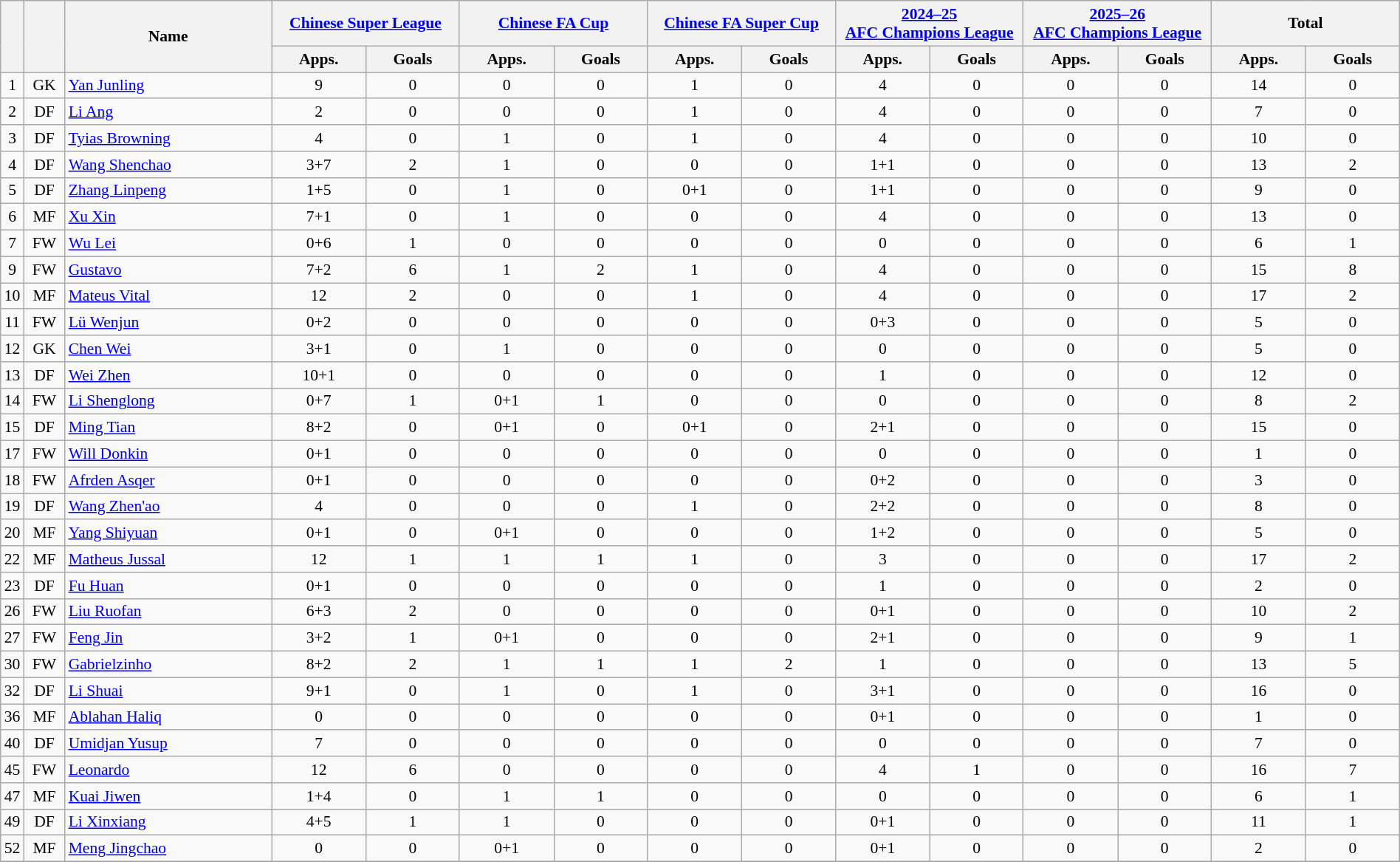<table class="wikitable" style="text-align:center; font-size:90%; width:100%;">
<tr>
<th rowspan="2"></th>
<th rowspan="2" style="width:30px;"></th>
<th rowspan="2" style="width:180px;">Name</th>
<th colspan="2" style="width:180px;"><a href='#'>Chinese Super League</a></th>
<th colspan="2" style="width:180px;"><a href='#'>Chinese FA Cup</a></th>
<th colspan="2" style="width:180px;"><a href='#'>Chinese FA Super Cup</a></th>
<th colspan="2" style="width:180px;"><a href='#'>2024–25 <br> AFC Champions League</a></th>
<th colspan="2" style="width:180px;"><a href='#'>2025–26 <br> AFC Champions League</a></th>
<th colspan="2" style="width:180px;">Total</th>
</tr>
<tr>
<th>Apps.</th>
<th>Goals</th>
<th>Apps.</th>
<th>Goals</th>
<th>Apps.</th>
<th>Goals</th>
<th>Apps.</th>
<th>Goals</th>
<th>Apps.</th>
<th>Goals</th>
<th>Apps.</th>
<th>Goals</th>
</tr>
<tr>
<td>1</td>
<td>GK</td>
<td align="left"> <a href='#'>Yan Junling</a></td>
<td>9</td>
<td>0</td>
<td>0</td>
<td>0</td>
<td>1</td>
<td>0</td>
<td>4</td>
<td>0</td>
<td>0</td>
<td>0</td>
<td>14</td>
<td>0</td>
</tr>
<tr>
<td>2</td>
<td>DF</td>
<td align="left"> <a href='#'>Li Ang</a></td>
<td>2</td>
<td>0</td>
<td>0</td>
<td>0</td>
<td>1</td>
<td>0</td>
<td>4</td>
<td>0</td>
<td>0</td>
<td>0</td>
<td>7</td>
<td>0</td>
</tr>
<tr>
<td>3</td>
<td>DF</td>
<td align="left"> <a href='#'>Tyias Browning</a></td>
<td>4</td>
<td>0</td>
<td>1</td>
<td>0</td>
<td>1</td>
<td>0</td>
<td>4</td>
<td>0</td>
<td>0</td>
<td>0</td>
<td>10</td>
<td>0</td>
</tr>
<tr>
<td>4</td>
<td>DF</td>
<td align="left"> <a href='#'>Wang Shenchao</a></td>
<td>3+7</td>
<td>2</td>
<td>1</td>
<td>0</td>
<td>0</td>
<td>0</td>
<td>1+1</td>
<td>0</td>
<td>0</td>
<td>0</td>
<td>13</td>
<td>2</td>
</tr>
<tr>
<td>5</td>
<td>DF</td>
<td align="left"> <a href='#'>Zhang Linpeng</a></td>
<td>1+5</td>
<td>0</td>
<td>1</td>
<td>0</td>
<td>0+1</td>
<td>0</td>
<td>1+1</td>
<td>0</td>
<td>0</td>
<td>0</td>
<td>9</td>
<td>0</td>
</tr>
<tr>
<td>6</td>
<td>MF</td>
<td align="left"> <a href='#'>Xu Xin</a></td>
<td>7+1</td>
<td>0</td>
<td>1</td>
<td>0</td>
<td>0</td>
<td>0</td>
<td>4</td>
<td>0</td>
<td>0</td>
<td>0</td>
<td>13</td>
<td>0</td>
</tr>
<tr>
<td>7</td>
<td>FW</td>
<td align="left"> <a href='#'>Wu Lei</a></td>
<td>0+6</td>
<td>1</td>
<td>0</td>
<td>0</td>
<td>0</td>
<td>0</td>
<td>0</td>
<td>0</td>
<td>0</td>
<td>0</td>
<td>6</td>
<td>1</td>
</tr>
<tr>
<td>9</td>
<td>FW</td>
<td align="left"> <a href='#'>Gustavo</a></td>
<td>7+2</td>
<td>6</td>
<td>1</td>
<td>2</td>
<td>1</td>
<td>0</td>
<td>4</td>
<td>0</td>
<td>0</td>
<td>0</td>
<td>15</td>
<td>8</td>
</tr>
<tr>
<td>10</td>
<td>MF</td>
<td align="left"> <a href='#'>Mateus Vital</a></td>
<td>12</td>
<td>2</td>
<td>0</td>
<td>0</td>
<td>1</td>
<td>0</td>
<td>4</td>
<td>0</td>
<td>0</td>
<td>0</td>
<td>17</td>
<td>2</td>
</tr>
<tr>
<td>11</td>
<td>FW</td>
<td align="left"> <a href='#'>Lü Wenjun</a></td>
<td>0+2</td>
<td>0</td>
<td>0</td>
<td>0</td>
<td>0</td>
<td>0</td>
<td>0+3</td>
<td>0</td>
<td>0</td>
<td>0</td>
<td>5</td>
<td>0</td>
</tr>
<tr>
<td>12</td>
<td>GK</td>
<td align="left"> <a href='#'>Chen Wei</a></td>
<td>3+1</td>
<td>0</td>
<td>1</td>
<td>0</td>
<td>0</td>
<td>0</td>
<td>0</td>
<td>0</td>
<td>0</td>
<td>0</td>
<td>5</td>
<td>0</td>
</tr>
<tr>
<td>13</td>
<td>DF</td>
<td align="left"> <a href='#'>Wei Zhen</a></td>
<td>10+1</td>
<td>0</td>
<td>0</td>
<td>0</td>
<td>0</td>
<td>0</td>
<td>1</td>
<td>0</td>
<td>0</td>
<td>0</td>
<td>12</td>
<td>0</td>
</tr>
<tr>
<td>14</td>
<td>FW</td>
<td align="left"> <a href='#'>Li Shenglong</a></td>
<td>0+7</td>
<td>1</td>
<td>0+1</td>
<td>1</td>
<td>0</td>
<td>0</td>
<td>0</td>
<td>0</td>
<td>0</td>
<td>0</td>
<td>8</td>
<td>2</td>
</tr>
<tr>
<td>15</td>
<td>DF</td>
<td align="left"> <a href='#'>Ming Tian</a></td>
<td>8+2</td>
<td>0</td>
<td>0+1</td>
<td>0</td>
<td>0+1</td>
<td>0</td>
<td>2+1</td>
<td>0</td>
<td>0</td>
<td>0</td>
<td>15</td>
<td>0</td>
</tr>
<tr>
<td>17</td>
<td>FW</td>
<td align="left"> <a href='#'>Will Donkin</a></td>
<td>0+1</td>
<td>0</td>
<td>0</td>
<td>0</td>
<td>0</td>
<td>0</td>
<td>0</td>
<td>0</td>
<td>0</td>
<td>0</td>
<td>1</td>
<td>0</td>
</tr>
<tr>
<td>18</td>
<td>FW</td>
<td align="left"> <a href='#'>Afrden Asqer</a></td>
<td>0+1</td>
<td>0</td>
<td>0</td>
<td>0</td>
<td>0</td>
<td>0</td>
<td>0+2</td>
<td>0</td>
<td>0</td>
<td>0</td>
<td>3</td>
<td>0</td>
</tr>
<tr>
<td>19</td>
<td>DF</td>
<td align="left"> <a href='#'>Wang Zhen'ao</a></td>
<td>4</td>
<td>0</td>
<td>0</td>
<td>0</td>
<td>1</td>
<td>0</td>
<td>2+2</td>
<td>0</td>
<td>0</td>
<td>0</td>
<td>8</td>
<td>0</td>
</tr>
<tr>
<td>20</td>
<td>MF</td>
<td align="left"> <a href='#'>Yang Shiyuan</a></td>
<td>0+1</td>
<td>0</td>
<td>0+1</td>
<td>0</td>
<td>0</td>
<td>0</td>
<td>1+2</td>
<td>0</td>
<td>0</td>
<td>0</td>
<td>5</td>
<td>0</td>
</tr>
<tr>
<td>22</td>
<td>MF</td>
<td align="left"> <a href='#'>Matheus Jussal</a></td>
<td>12</td>
<td>1</td>
<td>1</td>
<td>1</td>
<td>1</td>
<td>0</td>
<td>3</td>
<td>0</td>
<td>0</td>
<td>0</td>
<td>17</td>
<td>2</td>
</tr>
<tr>
<td>23</td>
<td>DF</td>
<td align="left"> <a href='#'>Fu Huan</a></td>
<td>0+1</td>
<td>0</td>
<td>0</td>
<td>0</td>
<td>0</td>
<td>0</td>
<td>1</td>
<td>0</td>
<td>0</td>
<td>0</td>
<td>2</td>
<td>0</td>
</tr>
<tr>
<td>26</td>
<td>FW</td>
<td align="left"> <a href='#'>Liu Ruofan</a></td>
<td>6+3</td>
<td>2</td>
<td>0</td>
<td>0</td>
<td>0</td>
<td>0</td>
<td>0+1</td>
<td>0</td>
<td>0</td>
<td>0</td>
<td>10</td>
<td>2</td>
</tr>
<tr>
<td>27</td>
<td>FW</td>
<td align="left"> <a href='#'>Feng Jin</a></td>
<td>3+2</td>
<td>1</td>
<td>0+1</td>
<td>0</td>
<td>0</td>
<td>0</td>
<td>2+1</td>
<td>0</td>
<td>0</td>
<td>0</td>
<td>9</td>
<td>1</td>
</tr>
<tr>
<td>30</td>
<td>FW</td>
<td align="left"> <a href='#'>Gabrielzinho</a></td>
<td>8+2</td>
<td>2</td>
<td>1</td>
<td>1</td>
<td>1</td>
<td>2</td>
<td>1</td>
<td>0</td>
<td>0</td>
<td>0</td>
<td>13</td>
<td>5</td>
</tr>
<tr>
<td>32</td>
<td>DF</td>
<td align="left"> <a href='#'>Li Shuai</a></td>
<td>9+1</td>
<td>0</td>
<td>1</td>
<td>0</td>
<td>1</td>
<td>0</td>
<td>3+1</td>
<td>0</td>
<td>0</td>
<td>0</td>
<td>16</td>
<td>0</td>
</tr>
<tr>
<td>36</td>
<td>MF</td>
<td align="left"> <a href='#'>Ablahan Haliq</a></td>
<td>0</td>
<td>0</td>
<td>0</td>
<td>0</td>
<td>0</td>
<td>0</td>
<td>0+1</td>
<td>0</td>
<td>0</td>
<td>0</td>
<td>1</td>
<td>0</td>
</tr>
<tr>
<td>40</td>
<td>DF</td>
<td align="left"> <a href='#'>Umidjan Yusup</a></td>
<td>7</td>
<td>0</td>
<td>0</td>
<td>0</td>
<td>0</td>
<td>0</td>
<td>0</td>
<td>0</td>
<td>0</td>
<td>0</td>
<td>7</td>
<td>0</td>
</tr>
<tr>
<td>45</td>
<td>FW</td>
<td align="left"> <a href='#'>Leonardo</a></td>
<td>12</td>
<td>6</td>
<td>0</td>
<td>0</td>
<td>0</td>
<td>0</td>
<td>4</td>
<td>1</td>
<td>0</td>
<td>0</td>
<td>16</td>
<td>7</td>
</tr>
<tr>
<td>47</td>
<td>MF</td>
<td align="left"> <a href='#'>Kuai Jiwen</a></td>
<td>1+4</td>
<td>0</td>
<td>1</td>
<td>1</td>
<td>0</td>
<td>0</td>
<td>0</td>
<td>0</td>
<td>0</td>
<td>0</td>
<td>6</td>
<td>1</td>
</tr>
<tr>
<td>49</td>
<td>DF</td>
<td align="left"> <a href='#'>Li Xinxiang</a></td>
<td>4+5</td>
<td>1</td>
<td>1</td>
<td>0</td>
<td>0</td>
<td>0</td>
<td>0+1</td>
<td>0</td>
<td>0</td>
<td>0</td>
<td>11</td>
<td>1</td>
</tr>
<tr>
<td>52</td>
<td>MF</td>
<td align="left"> <a href='#'>Meng Jingchao</a></td>
<td>0</td>
<td>0</td>
<td>0+1</td>
<td>0</td>
<td>0</td>
<td>0</td>
<td>0+1</td>
<td>0</td>
<td>0</td>
<td>0</td>
<td>2</td>
<td>0</td>
</tr>
<tr>
</tr>
</table>
